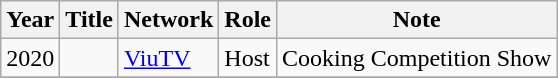<table class="wikitable plainrowheaders">
<tr>
<th scope="col">Year</th>
<th scope="col">Title</th>
<th scope="col">Network</th>
<th scope="col">Role</th>
<th scope="col">Note</th>
</tr>
<tr>
<td>2020</td>
<td><em></em></td>
<td><a href='#'>ViuTV</a></td>
<td>Host</td>
<td>Cooking Competition Show</td>
</tr>
<tr>
</tr>
</table>
